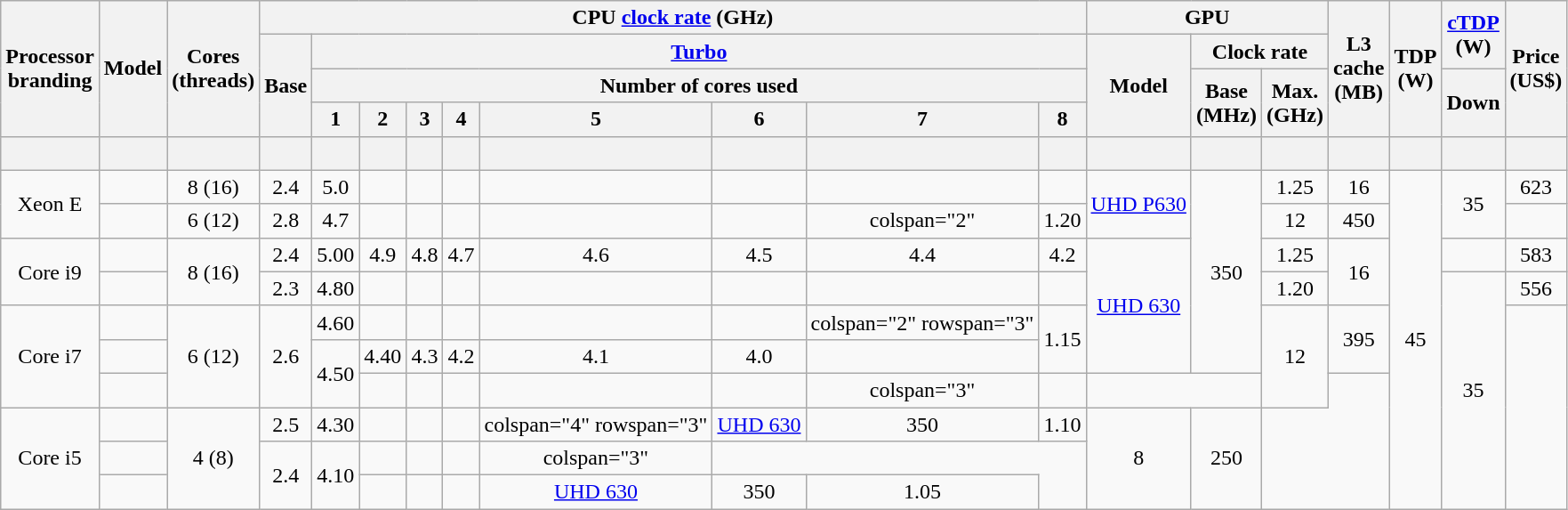<table class="wikitable sortable hover-highlight" style="text-align: center; text-align: center">
<tr>
<th rowspan="4">Processor<br>branding</th>
<th rowspan="4">Model</th>
<th rowspan="4">Cores<br>(threads)</th>
<th colspan="9">CPU <a href='#'>clock rate</a> (GHz)</th>
<th colspan="3">GPU</th>
<th rowspan="4">L3<br>cache<br>(MB)</th>
<th rowspan="4">TDP<br>(W)</th>
<th rowspan="2"><a href='#'>cTDP</a><br>(W)</th>
<th rowspan="4">Price<br>(US$)</th>
</tr>
<tr>
<th rowspan="3">Base</th>
<th colspan="8"><a href='#'>Turbo</a></th>
<th rowspan="3">Model</th>
<th colspan="2">Clock rate</th>
</tr>
<tr>
<th colspan="8">Number of cores used</th>
<th rowspan="2">Base<br>(MHz)</th>
<th rowspan="2">Max.<br>(GHz)</th>
<th rowspan="2">Down</th>
</tr>
<tr>
<th>1</th>
<th>2</th>
<th>3</th>
<th>4</th>
<th>5</th>
<th>6</th>
<th>7</th>
<th>8</th>
</tr>
<tr>
<th style="background-position:center"><br></th>
<th style="background-position:center"></th>
<th style="background-position:center"></th>
<th style="background-position:center"></th>
<th style="background-position:center"></th>
<th style="background-position:center"></th>
<th style="background-position:center"></th>
<th style="background-position:center"></th>
<th style="background-position:center"></th>
<th style="background-position:center"></th>
<th style="background-position:center"></th>
<th style="background-position:center"></th>
<th style="background-position:center"></th>
<th style="background-position:center"></th>
<th style="background-position:center"></th>
<th style="background-position:center"></th>
<th style="background-position:center"></th>
<th style="background-position:center"></th>
<th style="background-position:center"></th>
</tr>
<tr>
<td rowspan="2">Xeon E</td>
<td></td>
<td>8 (16)</td>
<td>2.4</td>
<td>5.0</td>
<td></td>
<td></td>
<td></td>
<td></td>
<td></td>
<td></td>
<td></td>
<td rowspan="2"><a href='#'>UHD P630</a></td>
<td rowspan="6">350</td>
<td>1.25</td>
<td>16</td>
<td rowspan="10">45</td>
<td rowspan="2">35</td>
<td>623</td>
</tr>
<tr>
<td></td>
<td>6 (12)</td>
<td>2.8</td>
<td>4.7</td>
<td></td>
<td></td>
<td></td>
<td></td>
<td></td>
<td>colspan="2" </td>
<td>1.20</td>
<td>12</td>
<td>450</td>
</tr>
<tr>
<td rowspan="2">Core i9</td>
<td></td>
<td rowspan="2">8 (16)</td>
<td>2.4</td>
<td>5.00</td>
<td>4.9</td>
<td>4.8</td>
<td>4.7</td>
<td>4.6</td>
<td>4.5</td>
<td>4.4</td>
<td>4.2</td>
<td rowspan="4"><a href='#'>UHD 630</a></td>
<td>1.25</td>
<td rowspan="2">16</td>
<td></td>
<td>583</td>
</tr>
<tr>
<td></td>
<td>2.3</td>
<td>4.80</td>
<td></td>
<td></td>
<td></td>
<td></td>
<td></td>
<td></td>
<td></td>
<td>1.20</td>
<td rowspan="7">35</td>
<td>556</td>
</tr>
<tr>
<td rowspan="3">Core i7</td>
<td></td>
<td rowspan="3">6 (12)</td>
<td rowspan="3">2.6</td>
<td>4.60</td>
<td></td>
<td></td>
<td></td>
<td></td>
<td></td>
<td>colspan="2" rowspan="3" </td>
<td rowspan="2">1.15</td>
<td rowspan="3">12</td>
<td rowspan="2 ">395</td>
</tr>
<tr>
<td></td>
<td rowspan="2">4.50</td>
<td>4.40</td>
<td>4.3</td>
<td>4.2</td>
<td>4.1</td>
<td>4.0</td>
</tr>
<tr>
<td></td>
<td></td>
<td></td>
<td></td>
<td></td>
<td></td>
<td>colspan="3" </td>
<td></td>
</tr>
<tr>
<td rowspan="3">Core i5</td>
<td></td>
<td rowspan="3">4 (8)</td>
<td>2.5</td>
<td>4.30</td>
<td></td>
<td></td>
<td></td>
<td>colspan="4" rowspan="3" </td>
<td><a href='#'>UHD 630</a></td>
<td>350</td>
<td>1.10</td>
<td rowspan="3">8</td>
<td rowspan="3">250</td>
</tr>
<tr>
<td></td>
<td rowspan="2">2.4</td>
<td rowspan="2">4.10</td>
<td></td>
<td></td>
<td></td>
<td>colspan="3" </td>
</tr>
<tr>
<td></td>
<td></td>
<td></td>
<td></td>
<td><a href='#'>UHD 630</a></td>
<td>350</td>
<td>1.05</td>
</tr>
</table>
